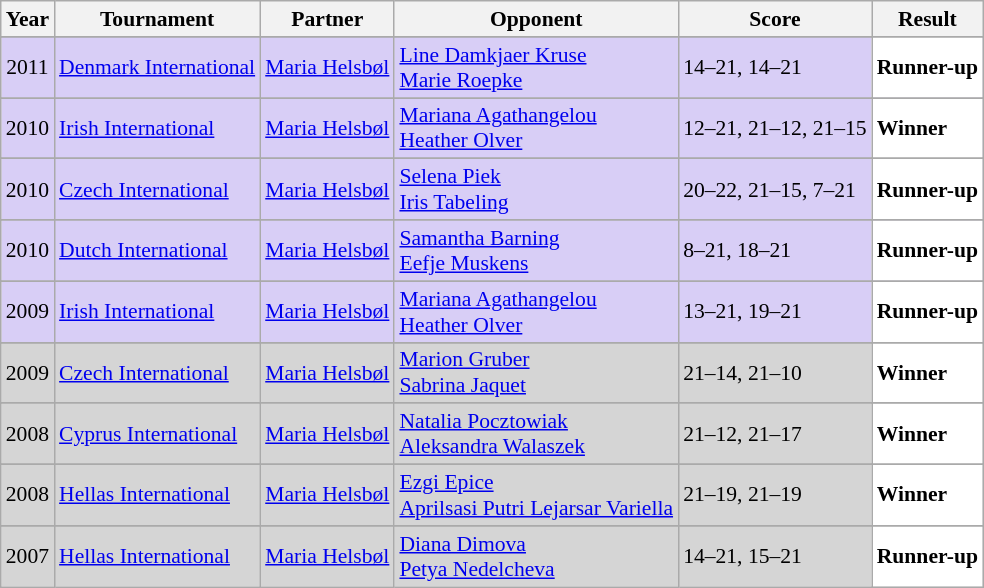<table class="sortable wikitable" style="font-size: 90%;">
<tr>
<th>Year</th>
<th>Tournament</th>
<th>Partner</th>
<th>Opponent</th>
<th>Score</th>
<th>Result</th>
</tr>
<tr>
</tr>
<tr style="background:#D8CEF6">
<td align="center">2011</td>
<td align="left"><a href='#'>Denmark International</a></td>
<td align="left"> <a href='#'>Maria Helsbøl</a></td>
<td align="left"> <a href='#'>Line Damkjaer Kruse</a><br> <a href='#'>Marie Roepke</a></td>
<td align="left">14–21, 14–21</td>
<td style="text-align:left; background:white"> <strong>Runner-up</strong></td>
</tr>
<tr>
</tr>
<tr style="background:#D8CEF6">
<td align="center">2010</td>
<td align="left"><a href='#'>Irish International</a></td>
<td align="left"> <a href='#'>Maria Helsbøl</a></td>
<td align="left"> <a href='#'>Mariana Agathangelou</a><br> <a href='#'>Heather Olver</a></td>
<td align="left">12–21, 21–12, 21–15</td>
<td style="text-align:left; background:white"> <strong>Winner</strong></td>
</tr>
<tr>
</tr>
<tr style="background:#D8CEF6">
<td align="center">2010</td>
<td align="left"><a href='#'>Czech International</a></td>
<td align="left"> <a href='#'>Maria Helsbøl</a></td>
<td align="left"> <a href='#'>Selena Piek</a><br> <a href='#'>Iris Tabeling</a></td>
<td align="left">20–22, 21–15, 7–21</td>
<td style="text-align:left; background:white"> <strong>Runner-up</strong></td>
</tr>
<tr>
</tr>
<tr style="background:#D8CEF6">
<td align="center">2010</td>
<td align="left"><a href='#'>Dutch International</a></td>
<td align="left"> <a href='#'>Maria Helsbøl</a></td>
<td align="left"> <a href='#'>Samantha Barning</a><br> <a href='#'>Eefje Muskens</a></td>
<td align="left">8–21, 18–21</td>
<td style="text-align:left; background:white"> <strong>Runner-up</strong></td>
</tr>
<tr>
</tr>
<tr style="background:#D8CEF6">
<td align="center">2009</td>
<td align="left"><a href='#'>Irish International</a></td>
<td align="left"> <a href='#'>Maria Helsbøl</a></td>
<td align="left"> <a href='#'>Mariana Agathangelou</a><br> <a href='#'>Heather Olver</a></td>
<td align="left">13–21, 19–21</td>
<td style="text-align:left; background:white"> <strong>Runner-up</strong></td>
</tr>
<tr>
</tr>
<tr style="background:#D5D5D5">
<td align="center">2009</td>
<td align="left"><a href='#'>Czech International</a></td>
<td align="left"> <a href='#'>Maria Helsbøl</a></td>
<td align="left"> <a href='#'>Marion Gruber</a><br> <a href='#'>Sabrina Jaquet</a></td>
<td align="left">21–14, 21–10</td>
<td style="text-align:left; background:white"> <strong>Winner</strong></td>
</tr>
<tr>
</tr>
<tr style="background:#D5D5D5">
<td align="center">2008</td>
<td align="left"><a href='#'>Cyprus International</a></td>
<td align="left"> <a href='#'>Maria Helsbøl</a></td>
<td align="left"> <a href='#'>Natalia Pocztowiak</a><br> <a href='#'>Aleksandra Walaszek</a></td>
<td align="left">21–12, 21–17</td>
<td style="text-align:left; background:white"> <strong>Winner</strong></td>
</tr>
<tr>
</tr>
<tr style="background:#D5D5D5">
<td align="center">2008</td>
<td align="left"><a href='#'>Hellas International</a></td>
<td align="left"> <a href='#'>Maria Helsbøl</a></td>
<td align="left"> <a href='#'>Ezgi Epice</a><br> <a href='#'>Aprilsasi Putri Lejarsar Variella</a></td>
<td align="left">21–19, 21–19</td>
<td style="text-align:left; background:white"> <strong>Winner</strong></td>
</tr>
<tr>
</tr>
<tr style="background:#D5D5D5">
<td align="center">2007</td>
<td align="left"><a href='#'>Hellas International</a></td>
<td align="left"> <a href='#'>Maria Helsbøl</a></td>
<td align="left"> <a href='#'>Diana Dimova</a><br> <a href='#'>Petya Nedelcheva</a></td>
<td align="left">14–21, 15–21</td>
<td style="text-align:left; background:white"> <strong>Runner-up</strong></td>
</tr>
</table>
